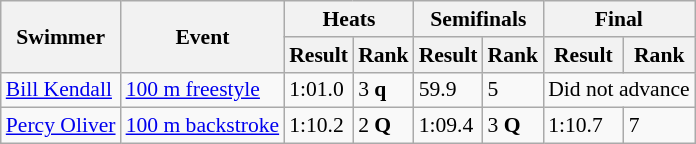<table class=wikitable style="font-size:90%">
<tr>
<th rowspan=2>Swimmer</th>
<th rowspan=2>Event</th>
<th colspan=2>Heats</th>
<th colspan=2>Semifinals</th>
<th colspan=2>Final</th>
</tr>
<tr>
<th>Result</th>
<th>Rank</th>
<th>Result</th>
<th>Rank</th>
<th>Result</th>
<th>Rank</th>
</tr>
<tr>
<td align=left><a href='#'>Bill Kendall</a></td>
<td align=left><a href='#'>100 m freestyle</a></td>
<td>1:01.0</td>
<td>3 <strong>q</strong></td>
<td>59.9</td>
<td>5</td>
<td align=center colspan=2>Did not advance</td>
</tr>
<tr>
<td align=left><a href='#'>Percy Oliver</a></td>
<td align=left rowspan=2><a href='#'>100 m backstroke</a></td>
<td>1:10.2</td>
<td>2 <strong>Q</strong></td>
<td>1:09.4</td>
<td>3 <strong>Q</strong></td>
<td>1:10.7</td>
<td>7</td>
</tr>
</table>
